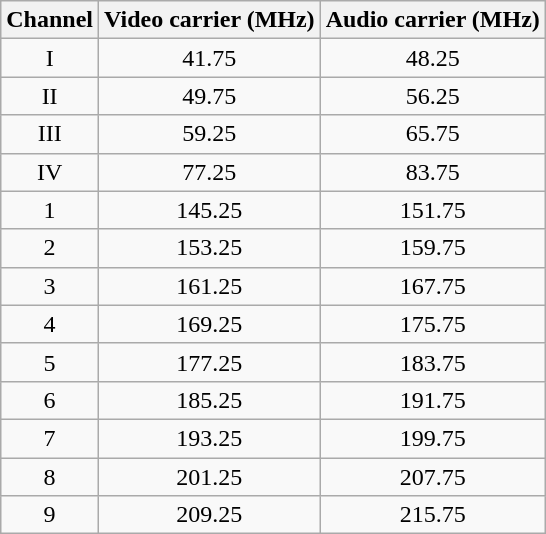<table class="wikitable" style="text-align: center; border-collapse:collapse">
<tr>
<th>Channel</th>
<th>Video carrier (MHz)</th>
<th>Audio carrier (MHz)</th>
</tr>
<tr>
<td>I</td>
<td>41.75</td>
<td>48.25</td>
</tr>
<tr>
<td>II</td>
<td>49.75</td>
<td>56.25</td>
</tr>
<tr>
<td>III</td>
<td>59.25</td>
<td>65.75</td>
</tr>
<tr>
<td>IV</td>
<td>77.25</td>
<td>83.75</td>
</tr>
<tr>
<td>1</td>
<td>145.25</td>
<td>151.75</td>
</tr>
<tr>
<td>2</td>
<td>153.25</td>
<td>159.75</td>
</tr>
<tr>
<td>3</td>
<td>161.25</td>
<td>167.75</td>
</tr>
<tr>
<td>4</td>
<td>169.25</td>
<td>175.75</td>
</tr>
<tr>
<td>5</td>
<td>177.25</td>
<td>183.75</td>
</tr>
<tr>
<td>6</td>
<td>185.25</td>
<td>191.75</td>
</tr>
<tr>
<td>7</td>
<td>193.25</td>
<td>199.75</td>
</tr>
<tr>
<td>8</td>
<td>201.25</td>
<td>207.75</td>
</tr>
<tr>
<td>9</td>
<td>209.25</td>
<td>215.75</td>
</tr>
</table>
